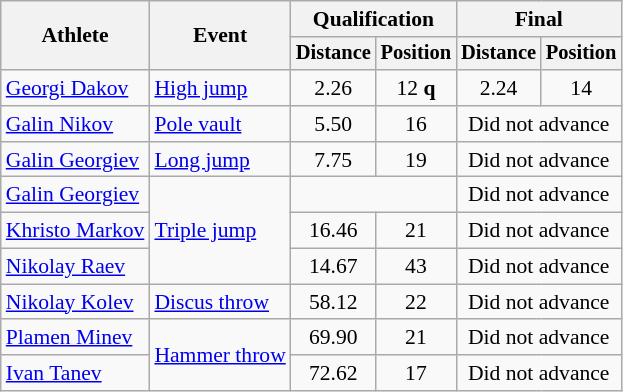<table class="wikitable" style="font-size:90%">
<tr>
<th rowspan="2">Athlete</th>
<th rowspan="2">Event</th>
<th colspan="2">Qualification</th>
<th colspan="2">Final</th>
</tr>
<tr style="font-size:95%">
<th>Distance</th>
<th>Position</th>
<th>Distance</th>
<th>Position</th>
</tr>
<tr align=center>
<td align=left><a href='#'>Georgi Dakov</a></td>
<td align=left><a href='#'>High jump</a></td>
<td>2.26</td>
<td>12 <strong>q</strong></td>
<td>2.24</td>
<td>14</td>
</tr>
<tr align=center>
<td align=left><a href='#'>Galin Nikov</a></td>
<td align=left><a href='#'>Pole vault</a></td>
<td>5.50</td>
<td>16</td>
<td colspan=2>Did not advance</td>
</tr>
<tr align=center>
<td align=left><a href='#'>Galin Georgiev</a></td>
<td align=left><a href='#'>Long jump</a></td>
<td>7.75</td>
<td>19</td>
<td colspan=2>Did not advance</td>
</tr>
<tr align=center>
<td align=left><a href='#'>Galin Georgiev</a></td>
<td align=left rowspan=3><a href='#'>Triple jump</a></td>
<td colspan=2></td>
<td colspan=2>Did not advance</td>
</tr>
<tr align=center>
<td align=left><a href='#'>Khristo Markov</a></td>
<td>16.46</td>
<td>21</td>
<td colspan=2>Did not advance</td>
</tr>
<tr align=center>
<td align=left><a href='#'>Nikolay Raev</a></td>
<td>14.67</td>
<td>43</td>
<td colspan=2>Did not advance</td>
</tr>
<tr align=center>
<td align=left><a href='#'>Nikolay Kolev</a></td>
<td align=left><a href='#'>Discus throw</a></td>
<td>58.12</td>
<td>22</td>
<td colspan=2>Did not advance</td>
</tr>
<tr align=center>
<td align=left><a href='#'>Plamen Minev</a></td>
<td align=left rowspan=2><a href='#'>Hammer throw</a></td>
<td>69.90</td>
<td>21</td>
<td colspan=2>Did not advance</td>
</tr>
<tr align=center>
<td align=left><a href='#'>Ivan Tanev</a></td>
<td>72.62</td>
<td>17</td>
<td colspan=2>Did not advance</td>
</tr>
</table>
